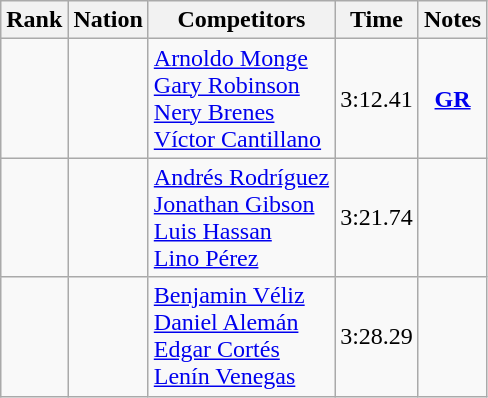<table class="wikitable sortable" style="text-align:center">
<tr>
<th>Rank</th>
<th>Nation</th>
<th>Competitors</th>
<th>Time</th>
<th>Notes</th>
</tr>
<tr>
<td></td>
<td align=left></td>
<td align=left><a href='#'>Arnoldo Monge</a><br><a href='#'>Gary Robinson</a><br><a href='#'>Nery Brenes</a><br><a href='#'>Víctor Cantillano</a></td>
<td>3:12.41</td>
<td><strong><a href='#'>GR</a></strong></td>
</tr>
<tr>
<td></td>
<td align=left></td>
<td align=left><a href='#'>Andrés Rodríguez</a><br><a href='#'>Jonathan Gibson</a><br><a href='#'>Luis Hassan</a><br><a href='#'>Lino Pérez</a></td>
<td>3:21.74</td>
<td></td>
</tr>
<tr>
<td></td>
<td align=left></td>
<td align=left><a href='#'>Benjamin Véliz</a><br><a href='#'>Daniel Alemán</a><br><a href='#'>Edgar Cortés</a><br><a href='#'>Lenín Venegas</a></td>
<td>3:28.29</td>
<td></td>
</tr>
</table>
